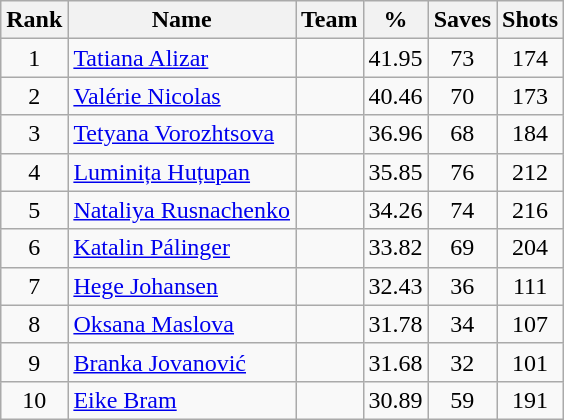<table class="wikitable sortable" style="text-align: center;">
<tr>
<th>Rank</th>
<th>Name</th>
<th>Team</th>
<th>%</th>
<th>Saves</th>
<th>Shots</th>
</tr>
<tr>
<td>1</td>
<td align=left><a href='#'>Tatiana Alizar</a></td>
<td align=left></td>
<td>41.95</td>
<td>73</td>
<td>174</td>
</tr>
<tr>
<td>2</td>
<td align=left><a href='#'>Valérie Nicolas</a></td>
<td align=left></td>
<td>40.46</td>
<td>70</td>
<td>173</td>
</tr>
<tr>
<td>3</td>
<td align=left><a href='#'>Tetyana Vorozhtsova</a></td>
<td align=left></td>
<td>36.96</td>
<td>68</td>
<td>184</td>
</tr>
<tr>
<td>4</td>
<td align=left><a href='#'>Luminița Huțupan</a></td>
<td align=left></td>
<td>35.85</td>
<td>76</td>
<td>212</td>
</tr>
<tr>
<td>5</td>
<td align=left><a href='#'>Nataliya Rusnachenko</a></td>
<td align=left></td>
<td>34.26</td>
<td>74</td>
<td>216</td>
</tr>
<tr>
<td>6</td>
<td align=left><a href='#'>Katalin Pálinger</a></td>
<td align=left></td>
<td>33.82</td>
<td>69</td>
<td>204</td>
</tr>
<tr>
<td>7</td>
<td align=left><a href='#'>Hege Johansen</a></td>
<td align=left></td>
<td>32.43</td>
<td>36</td>
<td>111</td>
</tr>
<tr>
<td>8</td>
<td align=left><a href='#'>Oksana Maslova</a></td>
<td align=left></td>
<td>31.78</td>
<td>34</td>
<td>107</td>
</tr>
<tr>
<td>9</td>
<td align=left><a href='#'>Branka Jovanović</a></td>
<td align=left></td>
<td>31.68</td>
<td>32</td>
<td>101</td>
</tr>
<tr>
<td>10</td>
<td align=left><a href='#'>Eike Bram</a></td>
<td align=left></td>
<td>30.89</td>
<td>59</td>
<td>191</td>
</tr>
</table>
